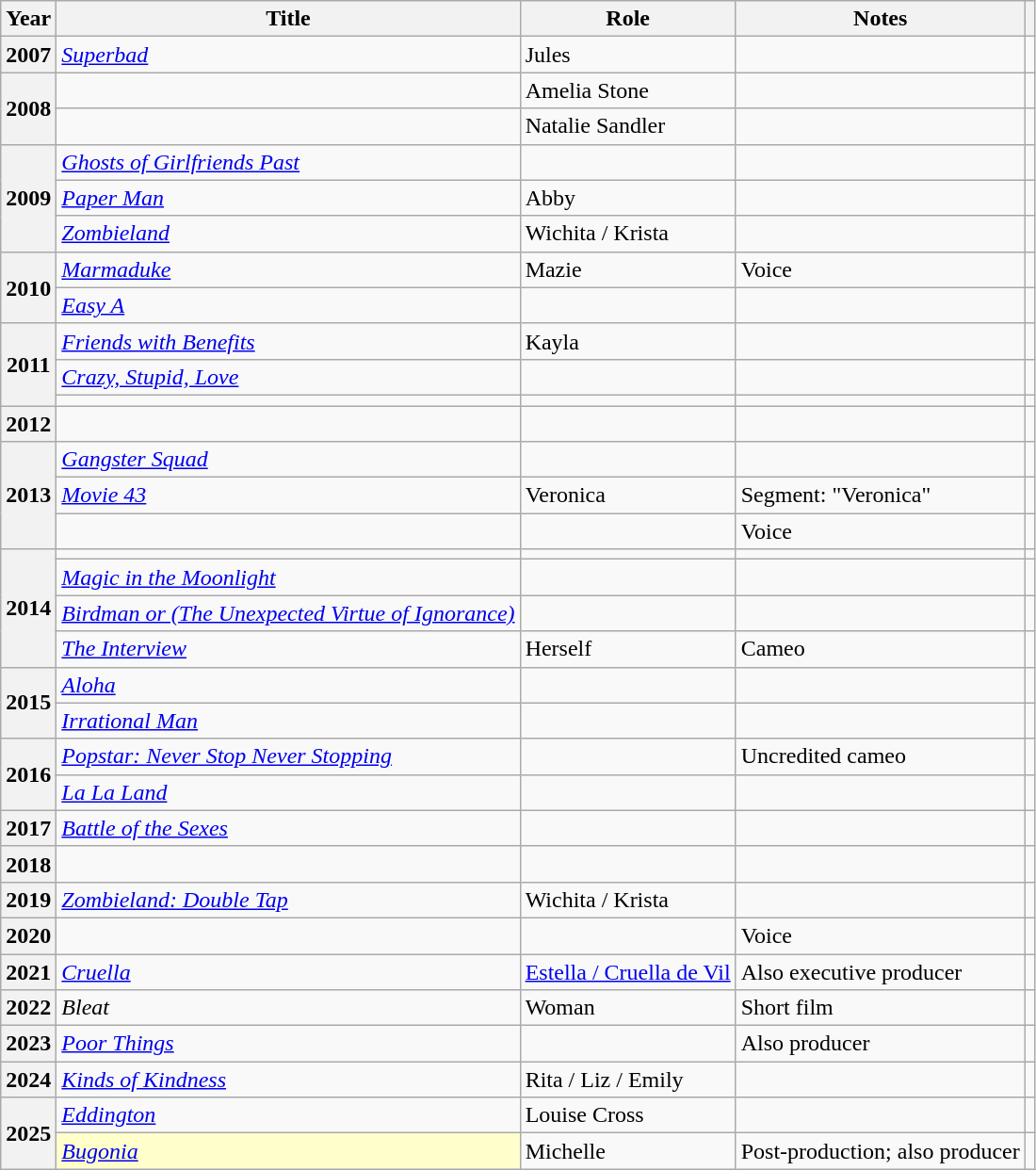<table class="wikitable plainrowheaders sortable" style="margin-right: 0;">
<tr>
<th scope="col">Year</th>
<th scope="col">Title</th>
<th scope="col">Role</th>
<th scope="col" class="unsortable">Notes</th>
<th scope="col" class="unsortable"></th>
</tr>
<tr>
<th scope="row">2007</th>
<td><em><a href='#'>Superbad</a></em></td>
<td>Jules</td>
<td></td>
<td style="text-align:center;"></td>
</tr>
<tr>
<th scope="row" rowspan="2">2008</th>
<td><em></em></td>
<td>Amelia Stone</td>
<td></td>
<td style="text-align:center;"></td>
</tr>
<tr>
<td><em></em></td>
<td>Natalie Sandler</td>
<td></td>
<td style="text-align:center;"></td>
</tr>
<tr>
<th scope="row" rowspan="3">2009</th>
<td><em><a href='#'>Ghosts of Girlfriends Past</a></em></td>
<td></td>
<td></td>
<td style="text-align:center;"></td>
</tr>
<tr>
<td><em><a href='#'>Paper Man</a></em></td>
<td>Abby</td>
<td></td>
<td style="text-align:center;"></td>
</tr>
<tr>
<td><em><a href='#'>Zombieland</a></em></td>
<td>Wichita / Krista</td>
<td></td>
<td style="text-align:center;"></td>
</tr>
<tr>
<th scope="row" rowspan="2">2010</th>
<td><em><a href='#'>Marmaduke</a></em></td>
<td>Mazie</td>
<td>Voice</td>
<td style="text-align:center;"></td>
</tr>
<tr>
<td><em><a href='#'>Easy A</a></em></td>
<td></td>
<td></td>
<td style="text-align:center;"></td>
</tr>
<tr>
<th scope="row" rowspan="3">2011</th>
<td><em><a href='#'>Friends with Benefits</a></em></td>
<td>Kayla</td>
<td></td>
<td style="text-align:center;"></td>
</tr>
<tr>
<td><em><a href='#'>Crazy, Stupid, Love</a></em></td>
<td></td>
<td></td>
<td style="text-align:center;"></td>
</tr>
<tr>
<td><em></em></td>
<td></td>
<td></td>
<td style="text-align:center;"></td>
</tr>
<tr>
<th scope="row">2012</th>
<td><em></em></td>
<td></td>
<td></td>
<td style="text-align:center;"></td>
</tr>
<tr>
<th scope="row" rowspan="3">2013</th>
<td><em><a href='#'>Gangster Squad</a></em></td>
<td></td>
<td></td>
<td style="text-align:center;"></td>
</tr>
<tr>
<td><em><a href='#'>Movie 43</a></em></td>
<td>Veronica</td>
<td>Segment: "Veronica"</td>
<td style="text-align:center;"></td>
</tr>
<tr>
<td><em></em></td>
<td></td>
<td>Voice</td>
<td style="text-align:center;"></td>
</tr>
<tr>
<th scope="row" rowspan="4">2014</th>
<td><em></em></td>
<td></td>
<td></td>
<td style="text-align:center;"></td>
</tr>
<tr>
<td><em><a href='#'>Magic in the Moonlight</a></em></td>
<td></td>
<td></td>
<td style="text-align:center;"></td>
</tr>
<tr>
<td><em><a href='#'>Birdman or (The Unexpected Virtue of Ignorance)</a></em></td>
<td></td>
<td></td>
<td style="text-align:center;"></td>
</tr>
<tr>
<td><em><a href='#'>The Interview</a></em></td>
<td>Herself</td>
<td>Cameo</td>
</tr>
<tr>
<th scope="row" rowspan="2">2015</th>
<td><em><a href='#'>Aloha</a></em></td>
<td></td>
<td></td>
<td style="text-align:center;"></td>
</tr>
<tr>
<td><em><a href='#'>Irrational Man</a></em></td>
<td></td>
<td></td>
<td style="text-align:center;"></td>
</tr>
<tr>
<th scope="row" rowspan="2">2016</th>
<td><em><a href='#'>Popstar: Never Stop Never Stopping</a></em></td>
<td></td>
<td>Uncredited cameo</td>
<td style="text-align:center;"></td>
</tr>
<tr>
<td><em><a href='#'>La La Land</a></em></td>
<td></td>
<td></td>
<td style="text-align:center;"></td>
</tr>
<tr>
<th scope="row">2017</th>
<td><em><a href='#'>Battle of the Sexes</a></em></td>
<td></td>
<td></td>
<td style="text-align:center;"></td>
</tr>
<tr>
<th scope="row">2018</th>
<td><em></em></td>
<td></td>
<td></td>
<td style="text-align:center;"></td>
</tr>
<tr>
<th scope="row">2019</th>
<td><em><a href='#'>Zombieland: Double Tap</a></em></td>
<td>Wichita / Krista</td>
<td></td>
<td style="text-align:center;"></td>
</tr>
<tr>
<th scope="row">2020</th>
<td><em></em></td>
<td></td>
<td>Voice</td>
<td style="text-align:center;"></td>
</tr>
<tr>
<th scope="row">2021</th>
<td><em><a href='#'>Cruella</a></em></td>
<td><a href='#'>Estella / Cruella de Vil</a></td>
<td>Also executive producer</td>
<td style="text-align:center;"></td>
</tr>
<tr>
<th scope="row">2022</th>
<td><em>Bleat</em></td>
<td>Woman</td>
<td>Short film</td>
<td style="text-align:center;"></td>
</tr>
<tr>
<th scope="row">2023</th>
<td><em><a href='#'>Poor Things</a></em></td>
<td></td>
<td>Also producer</td>
<td style="text-align:center;"></td>
</tr>
<tr>
<th scope="row">2024</th>
<td><em><a href='#'>Kinds of Kindness</a></em></td>
<td>Rita / Liz / Emily</td>
<td></td>
<td style="text-align:center;"></td>
</tr>
<tr>
<th scope="row" rowspan="2">2025</th>
<td><em><a href='#'>Eddington</a></em></td>
<td>Louise Cross</td>
<td></td>
<td style="text-align:center;"></td>
</tr>
<tr>
<td style=background:#FFFFCC;"><em><a href='#'>Bugonia</a></em> </td>
<td>Michelle</td>
<td>Post-production; also producer</td>
<td style="text-align:center;"><br></td>
</tr>
</table>
